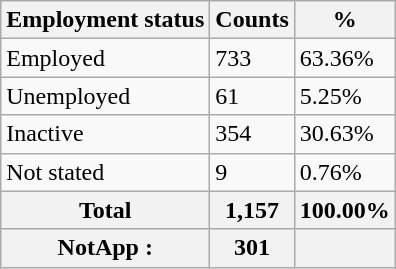<table class="wikitable sortable">
<tr>
<th>Employment status</th>
<th>Counts</th>
<th>%</th>
</tr>
<tr>
<td>Employed</td>
<td>733</td>
<td>63.36%</td>
</tr>
<tr>
<td>Unemployed</td>
<td>61</td>
<td>5.25%</td>
</tr>
<tr>
<td>Inactive</td>
<td>354</td>
<td>30.63%</td>
</tr>
<tr>
<td>Not stated</td>
<td>9</td>
<td>0.76%</td>
</tr>
<tr>
<th>Total</th>
<th>1,157</th>
<th>100.00%</th>
</tr>
<tr>
<th>NotApp :</th>
<th>301</th>
<th></th>
</tr>
</table>
